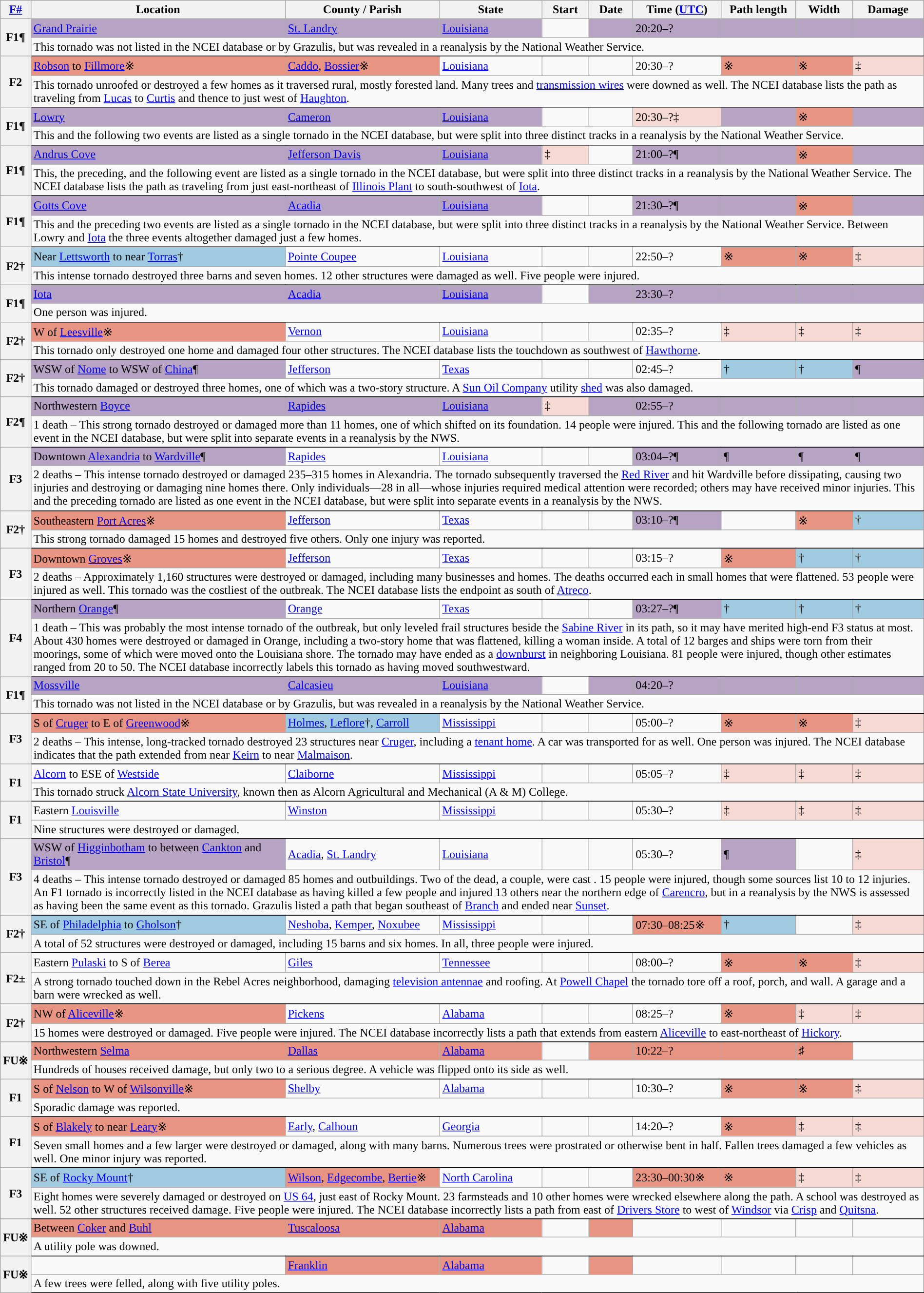<table class="wikitable sortable" style="width:100%;">
<tr>
<th scope="col"  style="width:2%; text-align:center;"><a href='#'>F#</a></th>
<th scope="col" text-align:center;" class="unsortable">Location</th>
<th scope="col" text-align:center;" class="unsortable">County / Parish</th>
<th scope="col" text-align:center;">State</th>
<th scope="col" align="center">Start </th>
<th scope="col" align="center">Date</th>
<th scope="col" text-align:center;">Time (<a href='#'>UTC</a>)</th>
<th scope="col" text-align:center;">Path length</th>
<th scope="col" text-align:center;">Width</th>
<th scope="col" text-align:center;">Damage</th>
</tr>
<tr>
<th scope="row" rowspan="2" style="background-color:#">F1¶</th>
<td bgcolor="B7A3C3"><a href='#'>Grand Prairie</a></td>
<td bgcolor="B7A3C3"><a href='#'>St. Landry</a></td>
<td bgcolor="B7A3C3"><a href='#'>Louisiana</a></td>
<td></td>
<td bgcolor="B7A3C3"></td>
<td bgcolor="B7A3C3">20:20–?</td>
<td bgcolor="B7A3C3"></td>
<td bgcolor="B7A3C3"></td>
<td bgcolor="B7A3C3"></td>
</tr>
<tr class="expand-child">
<td colspan="9" style=" border-bottom: 1px solid black;">This tornado was not listed in the NCEI database or by Grazulis, but was revealed in a reanalysis by the National Weather Service.</td>
</tr>
<tr>
<th scope="row" rowspan="2" style="background-color:#">F2</th>
<td bgcolor="E89483"><a href='#'>Robson</a> to <a href='#'>Fillmore</a>※</td>
<td bgcolor="E89483"><a href='#'>Caddo</a>, <a href='#'>Bossier</a>※</td>
<td><a href='#'>Louisiana</a></td>
<td></td>
<td></td>
<td>20:30–?</td>
<td bgcolor="E89483">※</td>
<td bgcolor="E89483">※</td>
<td bgcolor="F7D9D3">‡</td>
</tr>
<tr class="expand-child">
<td colspan="9" style=" border-bottom: 1px solid black;">This tornado unroofed or destroyed a few homes as it traversed rural, mostly forested land. Many trees and <a href='#'>transmission wires</a> were downed as well. The NCEI database lists the path as traveling from <a href='#'>Lucas</a> to <a href='#'>Curtis</a> and thence to just west of <a href='#'>Haughton</a>.</td>
</tr>
<tr>
<th scope="row" rowspan="2" style="background-color:#">F1¶</th>
<td bgcolor="B7A3C3"><a href='#'>Lowry</a></td>
<td bgcolor="B7A3C3"><a href='#'>Cameron</a></td>
<td bgcolor="B7A3C3"><a href='#'>Louisiana</a></td>
<td></td>
<td></td>
<td bgcolor="F7D9D3">20:30–?‡</td>
<td bgcolor="B7A3C3"></td>
<td bgcolor="E89483">※</td>
<td bgcolor="B7A3C3"></td>
</tr>
<tr class="expand-child">
<td colspan="9" style=" border-bottom: 1px solid black;">This and the following two events are listed as a single tornado in the NCEI database, but were split into three distinct tracks in a reanalysis by the National Weather Service.</td>
</tr>
<tr>
<th scope="row" rowspan="2" style="background-color:#">F1¶</th>
<td bgcolor="B7A3C3"><a href='#'>Andrus Cove</a></td>
<td bgcolor="B7A3C3"><a href='#'>Jefferson Davis</a></td>
<td bgcolor="B7A3C3"><a href='#'>Louisiana</a></td>
<td bgcolor="F7D9D3">‡</td>
<td></td>
<td bgcolor="B7A3C3">21:00–?¶</td>
<td bgcolor="B7A3C3"></td>
<td bgcolor="E89483">※</td>
<td bgcolor="B7A3C3"></td>
</tr>
<tr class="expand-child">
<td colspan="9" style=" border-bottom: 1px solid black;">This, the preceding, and the following event are listed as a single tornado in the NCEI database, but were split into three distinct tracks in a reanalysis by the National Weather Service. The NCEI database lists the path as traveling from just east-northeast of <a href='#'>Illinois Plant</a> to south-southwest of <a href='#'>Iota</a>.</td>
</tr>
<tr>
<th scope="row" rowspan="2" style="background-color:#">F1¶</th>
<td bgcolor="B7A3C3"><a href='#'>Gotts Cove</a></td>
<td bgcolor="B7A3C3"><a href='#'>Acadia</a></td>
<td bgcolor="B7A3C3"><a href='#'>Louisiana</a></td>
<td></td>
<td></td>
<td bgcolor="B7A3C3">21:30–?¶</td>
<td bgcolor="B7A3C3"></td>
<td bgcolor="E89483">※</td>
<td bgcolor="B7A3C3"></td>
</tr>
<tr class="expand-child">
<td colspan="9" style=" border-bottom: 1px solid black;">This and the preceding two events are listed as a single tornado in the NCEI database, but were split into three distinct tracks in a reanalysis by the National Weather Service. Between Lowry and <a href='#'>Iota</a> the three events altogether damaged just a few homes.</td>
</tr>
<tr>
<th scope="row" rowspan="2" style="background-color:#">F2†</th>
<td bgcolor="9FCADF">Near <a href='#'>Lettsworth</a> to near <a href='#'>Torras</a>†</td>
<td><a href='#'>Pointe Coupee</a></td>
<td><a href='#'>Louisiana</a></td>
<td></td>
<td></td>
<td>22:50–?</td>
<td bgcolor="E89483">※</td>
<td bgcolor="E89483">※</td>
<td bgcolor="F7D9D3">‡</td>
</tr>
<tr class="expand-child">
<td colspan="9" style=" border-bottom: 1px solid black;">This intense tornado destroyed three barns and seven homes. 12 other structures were damaged as well. Five people were injured.</td>
</tr>
<tr>
<th scope="row" rowspan="2" style="background-color:#">F1¶</th>
<td bgcolor="B7A3C3"><a href='#'>Iota</a></td>
<td bgcolor="B7A3C3"><a href='#'>Acadia</a></td>
<td bgcolor="B7A3C3"><a href='#'>Louisiana</a></td>
<td></td>
<td bgcolor="B7A3C3"></td>
<td bgcolor="B7A3C3">23:30–?</td>
<td bgcolor="B7A3C3"></td>
<td bgcolor="B7A3C3"></td>
<td bgcolor="B7A3C3"></td>
</tr>
<tr class="expand-child">
<td colspan="9" style=" border-bottom: 1px solid black;">One person was injured.</td>
</tr>
<tr>
<th scope="row" rowspan="2" style="background-color:#">F2†</th>
<td bgcolor="E89483">W of <a href='#'>Leesville</a>※</td>
<td><a href='#'>Vernon</a></td>
<td><a href='#'>Louisiana</a></td>
<td></td>
<td></td>
<td>02:35–?</td>
<td bgcolor="F7D9D3">‡</td>
<td bgcolor="F7D9D3">‡</td>
<td bgcolor="F7D9D3">‡</td>
</tr>
<tr class="expand-child">
<td colspan="9" style=" border-bottom: 1px solid black;">This tornado only destroyed one home and damaged four other structures. The NCEI database lists the touchdown as southwest of <a href='#'>Hawthorne</a>.</td>
</tr>
<tr>
<th scope="row" rowspan="2" style="background-color:#">F2†</th>
<td bgcolor="B7A3C3">WSW of <a href='#'>Nome</a> to WSW of <a href='#'>China</a>¶</td>
<td><a href='#'>Jefferson</a></td>
<td><a href='#'>Texas</a></td>
<td></td>
<td></td>
<td>02:45–?</td>
<td bgcolor="9FCADF">†</td>
<td bgcolor="9FCADF">†</td>
<td bgcolor="B7A3C3">¶</td>
</tr>
<tr class="expand-child">
<td colspan="9" style=" border-bottom: 1px solid black;">This tornado damaged or destroyed three homes, one of which was a two-story structure. A <a href='#'>Sun Oil Company</a> utility <a href='#'>shed</a> was also damaged.</td>
</tr>
<tr>
<th scope="row" rowspan="2" style="background-color:#">F2¶</th>
<td bgcolor="B7A3C3">Northwestern <a href='#'>Boyce</a></td>
<td bgcolor="B7A3C3"><a href='#'>Rapides</a></td>
<td bgcolor="B7A3C3"><a href='#'>Louisiana</a></td>
<td bgcolor="F7D9D3">‡</td>
<td bgcolor="B7A3C3"></td>
<td bgcolor="B7A3C3">02:55–?</td>
<td bgcolor="B7A3C3"></td>
<td bgcolor="B7A3C3"></td>
<td bgcolor="B7A3C3"></td>
</tr>
<tr class="expand-child">
<td colspan="9" style=" border-bottom: 1px solid black;">1 death – This strong tornado destroyed or damaged more than 11 homes, one of which shifted on its foundation. 14 people were injured. This and the following tornado are listed as one event in the NCEI database, but were split into separate events in a reanalysis by the NWS.</td>
</tr>
<tr>
<th scope="row" rowspan="2" style="background-color:#">F3</th>
<td bgcolor="B7A3C3">Downtown <a href='#'>Alexandria</a> to <a href='#'>Wardville</a>¶</td>
<td><a href='#'>Rapides</a></td>
<td><a href='#'>Louisiana</a></td>
<td></td>
<td></td>
<td bgcolor="B7A3C3">03:04–?¶</td>
<td bgcolor="B7A3C3">¶</td>
<td bgcolor="B7A3C3">¶</td>
<td bgcolor="B7A3C3">¶</td>
</tr>
<tr class="expand-child">
<td colspan="9" style=" border-bottom: 1px solid black;">2 deaths – This intense tornado destroyed or damaged 235–315 homes in Alexandria. The tornado subsequently traversed the <a href='#'>Red River</a> and hit Wardville before dissipating, causing two injuries and destroying or damaging nine homes there. Only individuals—28 in all—whose injuries required medical attention were recorded; others may have received minor injuries. This and the preceding tornado are listed as one event in the NCEI database, but were split into separate events in a reanalysis by the NWS.</td>
</tr>
<tr>
<th scope="row" rowspan="2" style="background-color:#">F2†</th>
<td bgcolor="E89483">Southeastern <a href='#'>Port Acres</a>※</td>
<td><a href='#'>Jefferson</a></td>
<td><a href='#'>Texas</a></td>
<td></td>
<td></td>
<td bgcolor="B7A3C3">03:10–?¶</td>
<td></td>
<td bgcolor="E89483">※</td>
<td bgcolor="9FCADF">†</td>
</tr>
<tr class="expand-child">
<td colspan="9" style=" border-bottom: 1px solid black;">This strong tornado damaged 15 homes and destroyed five others. Only one injury was reported.</td>
</tr>
<tr>
<th scope="row" rowspan="2" style="background-color:#">F3</th>
<td bgcolor="E89483">Downtown <a href='#'>Groves</a>※</td>
<td><a href='#'>Jefferson</a></td>
<td><a href='#'>Texas</a></td>
<td></td>
<td></td>
<td>03:15–?</td>
<td bgcolor="E89483">※</td>
<td bgcolor="9FCADF">†</td>
<td bgcolor="9FCADF">†</td>
</tr>
<tr class="expand-child">
<td colspan="9" style=" border-bottom: 1px solid black;">2 deaths – Approximately 1,160 structures were destroyed or damaged, including many businesses and homes. The deaths occurred each in small homes that were flattened. 53 people were injured as well. This tornado was the costliest of the outbreak. The NCEI database lists the endpoint as south of <a href='#'>Atreco</a>.</td>
</tr>
<tr>
<th scope="row" rowspan="2" style="background-color:#">F4</th>
<td bgcolor="B7A3C3">Northern <a href='#'>Orange</a>¶</td>
<td><a href='#'>Orange</a></td>
<td><a href='#'>Texas</a></td>
<td></td>
<td></td>
<td bgcolor="B7A3C3">03:27–?¶</td>
<td bgcolor="9FCADF">†</td>
<td bgcolor="9FCADF">†</td>
<td bgcolor="9FCADF">†</td>
</tr>
<tr class="expand-child">
<td colspan="9" style=" border-bottom: 1px solid black;">1 death – This was probably the most intense tornado of the outbreak, but only leveled frail structures beside the <a href='#'>Sabine River</a> in its path, so it may have merited high-end F3 status at most. About 430 homes were destroyed or damaged in Orange, including a two-story home that was flattened, killing a woman inside. A total of 12 barges and ships were torn from their moorings, some of which were moved onto the Louisiana shore. The tornado may have ended as a <a href='#'>downburst</a> in neighboring Louisiana. 81 people were injured, though other estimates ranged from 20 to 50. The NCEI database incorrectly labels this tornado as having moved southwestward.</td>
</tr>
<tr>
<th scope="row" rowspan="2" style="background-color:#">F1¶</th>
<td bgcolor="B7A3C3"><a href='#'>Mossville</a></td>
<td bgcolor="B7A3C3"><a href='#'>Calcasieu</a></td>
<td bgcolor="B7A3C3"><a href='#'>Louisiana</a></td>
<td></td>
<td bgcolor="B7A3C3"></td>
<td bgcolor="B7A3C3">04:20–?</td>
<td bgcolor="B7A3C3"></td>
<td bgcolor="B7A3C3"></td>
<td bgcolor="B7A3C3"></td>
</tr>
<tr class="expand-child">
<td colspan="9" style=" border-bottom: 1px solid black;">This tornado was not listed in the NCEI database or by Grazulis, but was revealed in a reanalysis by the National Weather Service.</td>
</tr>
<tr>
<th scope="row" rowspan="2" style="background-color:#">F3</th>
<td bgcolor="E89483">S of <a href='#'>Cruger</a> to E of <a href='#'>Greenwood</a>※</td>
<td bgcolor="9FCADF"><a href='#'>Holmes</a>, <a href='#'>Leflore</a>†, <a href='#'>Carroll</a></td>
<td><a href='#'>Mississippi</a></td>
<td></td>
<td></td>
<td>05:00–?</td>
<td bgcolor="E89483">※</td>
<td bgcolor="E89483">※</td>
<td bgcolor="F7D9D3">‡</td>
</tr>
<tr class="expand-child">
<td colspan="9" style=" border-bottom: 1px solid black;">2 deaths – This intense, long-tracked tornado destroyed 23 structures near <a href='#'>Cruger</a>, including a <a href='#'>tenant home</a>. A car was transported for  as well. One person was injured. The NCEI database indicates that the path extended from near <a href='#'>Keirn</a> to near <a href='#'>Malmaison</a>.</td>
</tr>
<tr>
<th scope="row" rowspan="2" style="background-color:#">F1</th>
<td><a href='#'>Alcorn</a> to ESE of <a href='#'>Westside</a></td>
<td><a href='#'>Claiborne</a></td>
<td><a href='#'>Mississippi</a></td>
<td></td>
<td></td>
<td>05:05–?</td>
<td bgcolor="F7D9D3">‡</td>
<td bgcolor="F7D9D3">‡</td>
<td bgcolor="F7D9D3">‡</td>
</tr>
<tr class="expand-child">
<td colspan="9" style=" border-bottom: 1px solid black;">This tornado struck <a href='#'>Alcorn State University</a>, known then as Alcorn Agricultural and Mechanical (A & M) College.</td>
</tr>
<tr>
<th scope="row" rowspan="2" style="background-color:#">F1</th>
<td>Eastern <a href='#'>Louisville</a></td>
<td><a href='#'>Winston</a></td>
<td><a href='#'>Mississippi</a></td>
<td></td>
<td></td>
<td>05:30–?</td>
<td bgcolor="F7D9D3">‡</td>
<td bgcolor="F7D9D3">‡</td>
<td bgcolor="F7D9D3">‡</td>
</tr>
<tr class="expand-child">
<td colspan="9" style=" border-bottom: 1px solid black;">Nine structures were destroyed or damaged.</td>
</tr>
<tr>
<th scope="row" rowspan="2" style="background-color:#">F3</th>
<td bgcolor="B7A3C3">WSW of <a href='#'>Higginbotham</a> to between <a href='#'>Cankton</a> and <a href='#'>Bristol</a>¶</td>
<td><a href='#'>Acadia</a>, <a href='#'>St. Landry</a></td>
<td><a href='#'>Louisiana</a></td>
<td></td>
<td></td>
<td>05:30–?</td>
<td bgcolor="B7A3C3">¶</td>
<td></td>
<td bgcolor="F7D9D3">‡</td>
</tr>
<tr class="expand-child">
<td colspan="9" style=" border-bottom: 1px solid black;">4 deaths – This intense tornado destroyed or damaged 85 homes and outbuildings. Two of the dead, a couple, were cast . 15 people were injured, though some sources list 10 to 12 injuries. An F1 tornado is incorrectly listed in the NCEI database as having killed a few people and injured 13 others near the northern edge of <a href='#'>Carencro</a>, but in a reanalysis by the NWS is assessed as having been the same event as this tornado. Grazulis listed a  path that began southeast of <a href='#'>Branch</a> and ended near <a href='#'>Sunset</a>.</td>
</tr>
<tr>
<th scope="row" rowspan="2" style="background-color:#">F2†</th>
<td bgcolor="9FCADF">SE of <a href='#'>Philadelphia</a> to <a href='#'>Gholson</a>†</td>
<td><a href='#'>Neshoba</a>, <a href='#'>Kemper</a>, <a href='#'>Noxubee</a></td>
<td><a href='#'>Mississippi</a></td>
<td></td>
<td></td>
<td bgcolor="E89483">07:30–08:25※</td>
<td bgcolor="9FCADF">†</td>
<td></td>
<td bgcolor="F7D9D3">‡</td>
</tr>
<tr class="expand-child">
<td colspan="9" style=" border-bottom: 1px solid black;">A total of 52 structures were destroyed or damaged, including 15 barns and six homes. In all, three people were injured.</td>
</tr>
<tr>
<th scope="row" rowspan="2" style="background-color:#">F2±</th>
<td>Eastern <a href='#'>Pulaski</a> to S of <a href='#'>Berea</a></td>
<td><a href='#'>Giles</a></td>
<td><a href='#'>Tennessee</a></td>
<td></td>
<td></td>
<td>08:00–?</td>
<td bgcolor="E89483">※</td>
<td bgcolor="E89483">※</td>
<td bgcolor="F7D9D3">‡</td>
</tr>
<tr class="expand-child">
<td colspan="9" style=" border-bottom: 1px solid black;">A strong tornado touched down in the Rebel Acres neighborhood, damaging <a href='#'>television antennae</a> and roofing. At <a href='#'>Powell Chapel</a> the tornado tore off a roof, porch, and wall. A garage and a barn were wrecked as well.</td>
</tr>
<tr>
<th scope="row" rowspan="2" style="background-color:#">F2†</th>
<td bgcolor="E89483">NW of <a href='#'>Aliceville</a>※</td>
<td><a href='#'>Pickens</a></td>
<td><a href='#'>Alabama</a></td>
<td></td>
<td></td>
<td>08:25–?</td>
<td bgcolor="E89483">※</td>
<td bgcolor="F7D9D3">‡</td>
<td bgcolor="F7D9D3">‡</td>
</tr>
<tr class="expand-child">
<td colspan="9" style=" border-bottom: 1px solid black;">15 homes were destroyed or damaged. Five people were injured. The NCEI database incorrectly lists a path that extends from eastern <a href='#'>Aliceville</a> to east-northeast of <a href='#'>Hickory</a>.</td>
</tr>
<tr>
<th scope="row" rowspan="2" style="background-color:#">FU※</th>
<td bgcolor="E89483">Northwestern <a href='#'>Selma</a></td>
<td bgcolor="E89483"><a href='#'>Dallas</a></td>
<td bgcolor="E89483"><a href='#'>Alabama</a></td>
<td></td>
<td bgcolor="E89483"></td>
<td bgcolor="E89483">10:22–?</td>
<td bgcolor="E89483"></td>
<td bgcolor="E89483">♯</td>
<td></td>
</tr>
<tr class="expand-child">
<td colspan="9" style=" border-bottom: 1px solid black;">Hundreds of houses received damage, but only two to a serious degree. A vehicle was flipped onto its side as well.</td>
</tr>
<tr>
<th scope="row" rowspan="2" style="background-color:#">F1</th>
<td bgcolor="E89483">S of <a href='#'>Nelson</a> to W of <a href='#'>Wilsonville</a>※</td>
<td><a href='#'>Shelby</a></td>
<td><a href='#'>Alabama</a></td>
<td></td>
<td></td>
<td>10:30–?</td>
<td bgcolor="E89483">※</td>
<td bgcolor="E89483">※</td>
<td bgcolor="F7D9D3">‡</td>
</tr>
<tr class="expand-child">
<td colspan="9" style=" border-bottom: 1px solid black;">Sporadic damage was reported.</td>
</tr>
<tr>
<th scope="row" rowspan="2" style="background-color:#">F1</th>
<td bgcolor="E89483">S of <a href='#'>Blakely</a> to near <a href='#'>Leary</a>※</td>
<td><a href='#'>Early</a>, <a href='#'>Calhoun</a></td>
<td><a href='#'>Georgia</a></td>
<td></td>
<td></td>
<td>14:20–?</td>
<td bgcolor="E89483">※</td>
<td bgcolor="F7D9D3">‡</td>
<td bgcolor="F7D9D3">‡</td>
</tr>
<tr class="expand-child">
<td colspan="9" style=" border-bottom: 1px solid black;">Seven small homes and a few larger were destroyed or damaged, along with many barns. Numerous trees were prostrated or otherwise bent in half. Fallen trees damaged a few vehicles as well. One minor injury was reported.</td>
</tr>
<tr>
<th scope="row" rowspan="2" style="background-color:#">F3</th>
<td bgcolor="9FCADF">SE of <a href='#'>Rocky Mount</a>†</td>
<td bgcolor="E89483"><a href='#'>Wilson</a>, <a href='#'>Edgecombe</a>, <a href='#'>Bertie</a>※</td>
<td><a href='#'>North Carolina</a></td>
<td></td>
<td></td>
<td bgcolor="E89483">23:30–00:30※</td>
<td bgcolor="E89483">※</td>
<td bgcolor="F7D9D3">‡</td>
<td bgcolor="F7D9D3">‡</td>
</tr>
<tr class="expand-child">
<td colspan="9" style=" border-bottom: 1px solid black;">Eight homes were severely damaged or destroyed on <a href='#'>US 64</a>, just east of Rocky Mount. 23 farmsteads and 10 other homes were wrecked elsewhere along the path. A school was destroyed as well. 52 other structures received damage. Five people were injured. The NCEI database incorrectly lists a path from east of <a href='#'>Drivers Store</a> to west of <a href='#'>Windsor</a> via <a href='#'>Crisp</a> and <a href='#'>Quitsna</a>.</td>
</tr>
<tr>
<th scope="row" rowspan="2" style="background-color:#">FU※</th>
<td bgcolor="E89483">Between <a href='#'>Coker</a> and <a href='#'>Buhl</a></td>
<td bgcolor="E89483"><a href='#'>Tuscaloosa</a></td>
<td bgcolor="E89483"><a href='#'>Alabama</a></td>
<td></td>
<td bgcolor="E89483"></td>
<td></td>
<td></td>
<td></td>
<td></td>
</tr>
<tr class="expand-child">
<td colspan="9" style=" border-bottom: 1px solid black;">A utility pole was downed.</td>
</tr>
<tr>
<th scope="row" rowspan="2" style="background-color:#">FU※</th>
<td></td>
<td bgcolor="E89483"><a href='#'>Franklin</a></td>
<td bgcolor="E89483"><a href='#'>Alabama</a></td>
<td></td>
<td bgcolor="E89483"></td>
<td></td>
<td></td>
<td></td>
<td></td>
</tr>
<tr class="expand-child">
<td colspan="9" style=" border-bottom: 1px solid black;">A few trees were felled, along with five utility poles.</td>
</tr>
</table>
